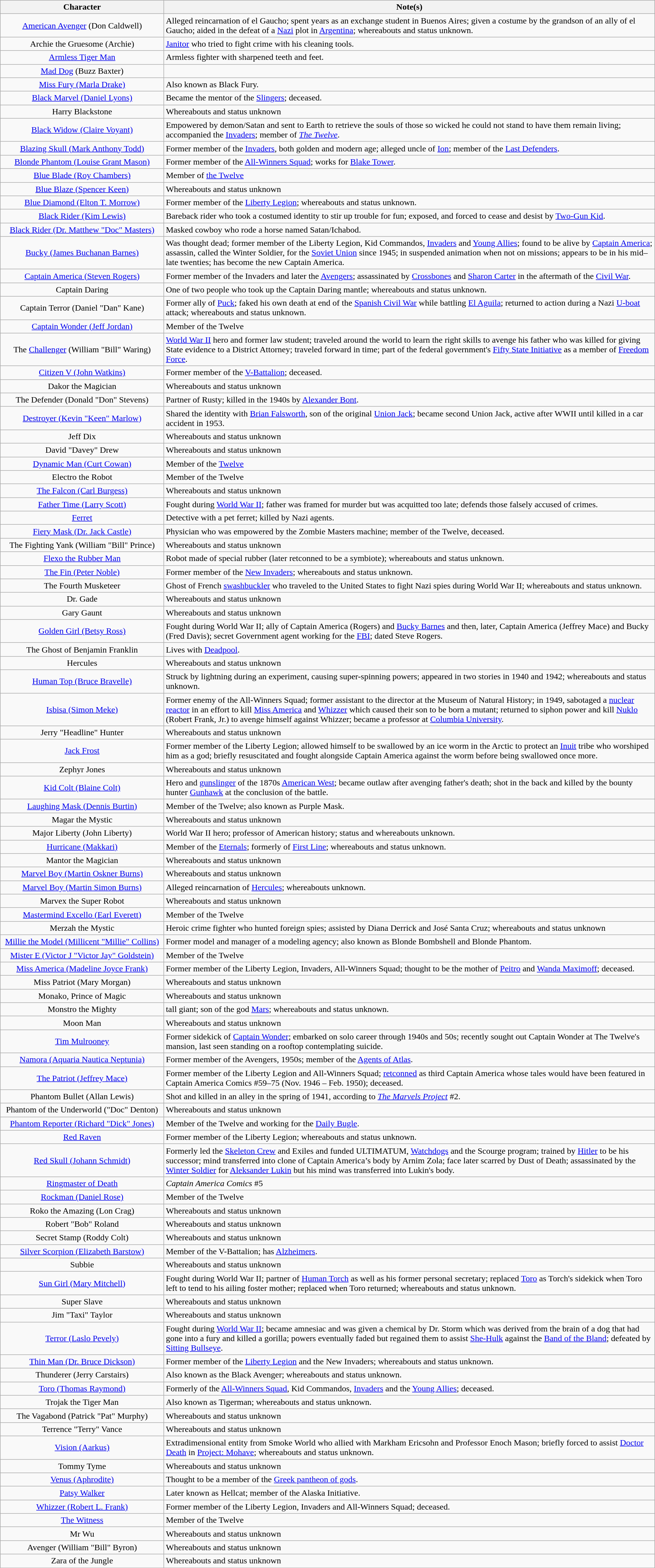<table class="wikitable sortable" style="width:97%;">
<tr>
<th width=25%>Character</th>
<th width=80%>Note(s)</th>
</tr>
<tr>
<td align=center><a href='#'>American Avenger</a> (Don Caldwell)</td>
<td>Alleged reincarnation of el Gaucho; spent years as an exchange student in Buenos Aires; given a costume by the grandson of an ally of el Gaucho; aided in the defeat of a <a href='#'>Nazi</a> plot in <a href='#'>Argentina</a>; whereabouts and status unknown.</td>
</tr>
<tr>
<td align=center>Archie the Gruesome (Archie)</td>
<td><a href='#'>Janitor</a> who tried to fight crime with his cleaning tools.</td>
</tr>
<tr>
<td align=center><a href='#'>Armless Tiger Man</a></td>
<td>Armless fighter with sharpened teeth and feet.</td>
</tr>
<tr>
<td align=center><a href='#'>Mad Dog</a> (Buzz Baxter)</td>
<td></td>
</tr>
<tr>
<td align=center><a href='#'>Miss Fury (Marla Drake)</a></td>
<td>Also known as Black Fury.</td>
</tr>
<tr>
<td align=center><a href='#'>Black Marvel (Daniel Lyons)</a></td>
<td>Became the mentor of the <a href='#'>Slingers</a>; deceased.</td>
</tr>
<tr>
<td align=center>Harry Blackstone</td>
<td>Whereabouts and status unknown</td>
</tr>
<tr>
<td align=center><a href='#'>Black Widow (Claire Voyant)</a></td>
<td>Empowered by demon/Satan and sent to Earth to retrieve the souls of those so wicked he could not stand to have them remain living; accompanied the <a href='#'>Invaders</a>; member of <em><a href='#'>The Twelve</a></em>.</td>
</tr>
<tr>
<td align=center><a href='#'>Blazing Skull (Mark Anthony Todd)</a></td>
<td>Former member of the <a href='#'>Invaders</a>, both golden and modern age; alleged uncle of <a href='#'>Ion</a>; member of the <a href='#'>Last Defenders</a>.</td>
</tr>
<tr>
<td align=center><a href='#'>Blonde Phantom (Louise Grant Mason)</a></td>
<td>Former member of the <a href='#'>All-Winners Squad</a>; works for <a href='#'>Blake Tower</a>.</td>
</tr>
<tr>
<td align=center><a href='#'>Blue Blade (Roy Chambers)</a></td>
<td>Member of <a href='#'>the Twelve</a></td>
</tr>
<tr>
<td align=center><a href='#'>Blue Blaze (Spencer Keen)</a></td>
<td>Whereabouts and status unknown</td>
</tr>
<tr>
<td align=center><a href='#'>Blue Diamond (Elton T. Morrow)</a></td>
<td>Former member of the <a href='#'>Liberty Legion</a>; whereabouts and status unknown.</td>
</tr>
<tr>
<td align=center><a href='#'>Black Rider (Kim Lewis)</a></td>
<td>Bareback rider who took a costumed identity to stir up trouble for fun; exposed, and forced to cease and desist by <a href='#'>Two-Gun Kid</a>.</td>
</tr>
<tr>
<td align=center><a href='#'>Black Rider (Dr. Matthew "Doc" Masters)</a></td>
<td>Masked cowboy who rode a horse named Satan/Ichabod.</td>
</tr>
<tr>
<td align=center><a href='#'>Bucky (James Buchanan Barnes)</a></td>
<td>Was thought dead; former member of the Liberty Legion, Kid Commandos, <a href='#'>Invaders</a> and <a href='#'>Young Allies</a>; found to be alive by <a href='#'>Captain America</a>; assassin, called the Winter Soldier, for the <a href='#'>Soviet Union</a> since 1945; in suspended animation when not on missions; appears to be in his mid–late twenties; has become the new Captain America.</td>
</tr>
<tr>
<td align=center><a href='#'>Captain America (Steven Rogers)</a></td>
<td>Former member of the Invaders and later the <a href='#'>Avengers</a>; assassinated by <a href='#'>Crossbones</a> and <a href='#'>Sharon Carter</a> in the aftermath of the <a href='#'>Civil War</a>.</td>
</tr>
<tr>
<td align=center>Captain Daring</td>
<td>One of two people who took up the Captain Daring mantle; whereabouts and status unknown.</td>
</tr>
<tr>
<td align=center>Captain Terror (Daniel "Dan" Kane)</td>
<td>Former ally of <a href='#'>Puck</a>; faked his own death at end of the <a href='#'>Spanish Civil War</a> while battling <a href='#'>El Aguila</a>; returned to action during a Nazi <a href='#'>U-boat</a> attack; whereabouts and status unknown.</td>
</tr>
<tr>
<td align=center><a href='#'>Captain Wonder (Jeff Jordan)</a></td>
<td>Member of the Twelve</td>
</tr>
<tr>
<td align=center>The <a href='#'>Challenger</a> (William "Bill" Waring)</td>
<td><a href='#'>World War II</a> hero and former law student; traveled around the world to learn the right skills to avenge his father who was killed for giving State evidence to a District Attorney; traveled forward in time; part of the federal government's <a href='#'>Fifty State Initiative</a> as a member of <a href='#'>Freedom Force</a>.</td>
</tr>
<tr>
<td align=center><a href='#'>Citizen V (John Watkins)</a></td>
<td>Former member of the <a href='#'>V-Battalion</a>; deceased.</td>
</tr>
<tr>
<td align=center>Dakor the Magician </td>
<td>Whereabouts and status unknown</td>
</tr>
<tr>
<td align=center>The Defender (Donald "Don" Stevens)</td>
<td>Partner of Rusty; killed in the 1940s by <a href='#'>Alexander Bont</a>.</td>
</tr>
<tr>
<td align=center><a href='#'>Destroyer (Kevin "Keen" Marlow)</a></td>
<td>Shared the identity with <a href='#'>Brian Falsworth</a>, son of the original <a href='#'>Union Jack</a>; became second Union Jack, active after WWII until killed in a car accident in 1953.</td>
</tr>
<tr>
<td align=center>Jeff Dix</td>
<td>Whereabouts and status unknown</td>
</tr>
<tr>
<td align=center>David "Davey" Drew</td>
<td>Whereabouts and status unknown</td>
</tr>
<tr>
<td align=center><a href='#'>Dynamic Man (Curt Cowan)</a></td>
<td>Member of the <a href='#'>Twelve</a></td>
</tr>
<tr>
<td align=center>Electro the Robot</td>
<td>Member of the Twelve</td>
</tr>
<tr>
<td align=center><a href='#'>The Falcon (Carl Burgess)</a></td>
<td>Whereabouts and status unknown</td>
</tr>
<tr>
<td align=center><a href='#'>Father Time (Larry Scott)</a></td>
<td>Fought during <a href='#'>World War II</a>; father was framed for murder but was acquitted too late; defends those falsely accused of crimes.</td>
</tr>
<tr>
<td align=center><a href='#'>Ferret</a></td>
<td>Detective with a pet ferret; killed by Nazi agents.</td>
</tr>
<tr>
<td align=center><a href='#'>Fiery Mask (Dr. Jack Castle)</a></td>
<td>Physician who was empowered by the Zombie Masters machine; member of the Twelve, deceased.</td>
</tr>
<tr>
<td align=center>The Fighting Yank (William "Bill" Prince)</td>
<td>Whereabouts and status unknown</td>
</tr>
<tr>
<td align=center><a href='#'>Flexo the Rubber Man</a></td>
<td>Robot made of special rubber (later retconned to be a symbiote); whereabouts and status unknown.</td>
</tr>
<tr>
<td align=center><a href='#'>The Fin (Peter Noble)</a></td>
<td>Former member of the <a href='#'>New Invaders</a>; whereabouts and status unknown.</td>
</tr>
<tr>
<td align=center>The Fourth Musketeer </td>
<td>Ghost of French <a href='#'>swashbuckler</a> who traveled to the United States to fight Nazi spies during World War II; whereabouts and status unknown.</td>
</tr>
<tr>
<td align=center>Dr. Gade </td>
<td>Whereabouts and status unknown</td>
</tr>
<tr>
<td align=center>Gary Gaunt</td>
<td>Whereabouts and status unknown</td>
</tr>
<tr>
<td align=center><a href='#'>Golden Girl (Betsy Ross)</a></td>
<td>Fought during World War II; ally of Captain America (Rogers) and <a href='#'>Bucky Barnes</a> and then, later, Captain America (Jeffrey Mace) and Bucky (Fred Davis); secret Government agent working for the <a href='#'>FBI</a>; dated Steve Rogers.</td>
</tr>
<tr>
<td align=center>The Ghost of Benjamin Franklin </td>
<td>Lives with <a href='#'>Deadpool</a>.</td>
</tr>
<tr>
<td align=center>Hercules </td>
<td>Whereabouts and status unknown</td>
</tr>
<tr>
<td align=center><a href='#'>Human Top (Bruce Bravelle)</a></td>
<td>Struck by lightning during an experiment, causing super-spinning powers; appeared in two stories in 1940 and 1942; whereabouts and status unknown.</td>
</tr>
<tr>
<td align=center><a href='#'>Isbisa (Simon Meke)</a></td>
<td>Former enemy of the All-Winners Squad; former assistant to the director at the Museum of Natural History; in 1949, sabotaged a <a href='#'>nuclear reactor</a> in an effort to kill <a href='#'>Miss America</a> and <a href='#'>Whizzer</a> which caused their son to be born a mutant; returned to siphon power and kill <a href='#'>Nuklo</a> (Robert Frank, Jr.) to avenge himself against Whizzer; became a professor at <a href='#'>Columbia University</a>.</td>
</tr>
<tr>
<td align=center>Jerry "Headline" Hunter</td>
<td>Whereabouts and status unknown</td>
</tr>
<tr>
<td align=center><a href='#'>Jack Frost</a></td>
<td>Former member of the Liberty Legion; allowed himself to be swallowed by an ice worm in the Arctic to protect an <a href='#'>Inuit</a> tribe who worshiped him as a god; briefly resuscitated and fought alongside Captain America against the worm before being swallowed once more.</td>
</tr>
<tr>
<td align=center>Zephyr Jones</td>
<td>Whereabouts and status unknown</td>
</tr>
<tr>
<td align=center><a href='#'>Kid Colt (Blaine Colt)</a></td>
<td>Hero and <a href='#'>gunslinger</a> of the 1870s <a href='#'>American West</a>; became outlaw after avenging father's death; shot in the back and killed by the bounty hunter <a href='#'>Gunhawk</a> at the conclusion of the battle.</td>
</tr>
<tr>
<td align=center><a href='#'>Laughing Mask (Dennis Burtin)</a></td>
<td>Member of the Twelve; also known as Purple Mask.</td>
</tr>
<tr>
<td align=center>Magar the Mystic</td>
<td>Whereabouts and status unknown</td>
</tr>
<tr>
<td align=center>Major Liberty (John Liberty)</td>
<td>World War II hero; professor of American history; status and whereabouts unknown.</td>
</tr>
<tr>
<td align=center><a href='#'>Hurricane (Makkari)</a></td>
<td>Member of the <a href='#'>Eternals</a>; formerly of <a href='#'>First Line</a>; whereabouts and status unknown.</td>
</tr>
<tr>
<td align=center>Mantor the Magician </td>
<td>Whereabouts and status unknown</td>
</tr>
<tr>
<td align=center><a href='#'>Marvel Boy (Martin Oskner Burns)</a></td>
<td>Whereabouts and status unknown</td>
</tr>
<tr>
<td align=center><a href='#'>Marvel Boy (Martin Simon Burns)</a></td>
<td>Alleged reincarnation of <a href='#'>Hercules</a>; whereabouts unknown.</td>
</tr>
<tr>
<td align=center>Marvex the Super Robot</td>
<td>Whereabouts and status unknown</td>
</tr>
<tr>
<td align=center><a href='#'>Mastermind Excello (Earl Everett)</a></td>
<td>Member of the Twelve</td>
</tr>
<tr>
<td align=center>Merzah the Mystic </td>
<td>Heroic crime fighter who hunted foreign spies; assisted by Diana Derrick and José Santa Cruz; whereabouts and status unknown</td>
</tr>
<tr>
<td align=center><a href='#'>Millie the Model (Millicent "Millie" Collins)</a></td>
<td>Former model and manager of a modeling agency; also known as Blonde Bombshell and Blonde Phantom.</td>
</tr>
<tr>
<td align=center><a href='#'>Mister E (Victor J "Victor Jay" Goldstein)</a></td>
<td>Member of the Twelve</td>
</tr>
<tr>
<td align=center><a href='#'>Miss America (Madeline Joyce Frank)</a></td>
<td>Former member of the Liberty Legion, Invaders, All-Winners Squad; thought to be the mother of <a href='#'>Peitro</a> and <a href='#'>Wanda Maximoff</a>; deceased.</td>
</tr>
<tr>
<td align=center>Miss Patriot (Mary Morgan)</td>
<td>Whereabouts and status unknown</td>
</tr>
<tr>
<td align=center>Monako, Prince of Magic </td>
<td>Whereabouts and status unknown</td>
</tr>
<tr>
<td align=center>Monstro the Mighty</td>
<td> tall giant; son of the god <a href='#'>Mars</a>; whereabouts and status unknown.</td>
</tr>
<tr>
<td align=center>Moon Man </td>
<td>Whereabouts and status unknown</td>
</tr>
<tr>
<td align=center><a href='#'>Tim Mulrooney</a></td>
<td>Former sidekick of <a href='#'>Captain Wonder</a>; embarked on solo career through 1940s and 50s; recently sought out Captain Wonder at The Twelve's mansion, last seen standing on a rooftop contemplating suicide.</td>
</tr>
<tr>
<td align=center><a href='#'>Namora (Aquaria Nautica Neptunia)</a></td>
<td>Former member of the Avengers, 1950s; member of the <a href='#'>Agents of Atlas</a>.</td>
</tr>
<tr>
<td align=center><a href='#'>The Patriot (Jeffrey Mace)</a></td>
<td>Former member of the Liberty Legion and All-Winners Squad; <a href='#'>retconned</a> as third Captain America whose tales would have been featured in Captain America Comics #59–75 (Nov. 1946 – Feb. 1950); deceased.</td>
</tr>
<tr>
<td align=center>Phantom Bullet (Allan Lewis)</td>
<td>Shot and killed in an alley in the spring of 1941, according to <em><a href='#'>The Marvels Project</a></em> #2.</td>
</tr>
<tr>
<td align=center>Phantom of the Underworld ("Doc" Denton)</td>
<td>Whereabouts and status unknown</td>
</tr>
<tr>
<td align=center><a href='#'>Phantom Reporter (Richard "Dick" Jones)</a></td>
<td>Member of the Twelve and working for the <a href='#'>Daily Bugle</a>.</td>
</tr>
<tr>
<td align=center><a href='#'>Red Raven</a></td>
<td>Former member of the Liberty Legion; whereabouts and status unknown.</td>
</tr>
<tr>
<td align=center><a href='#'>Red Skull (Johann Schmidt)</a></td>
<td>Formerly led the <a href='#'>Skeleton Crew</a> and Exiles and funded ULTIMATUM, <a href='#'>Watchdogs</a> and the Scourge program; trained by <a href='#'>Hitler</a> to be his successor; mind transferred into clone of Captain America’s body by Arnim Zola; face later scarred by Dust of Death; assassinated by the <a href='#'>Winter Soldier</a> for <a href='#'>Aleksander Lukin</a> but his mind was transferred into Lukin's body.</td>
</tr>
<tr>
<td align=center><a href='#'>Ringmaster of Death</a></td>
<td><em>Captain America Comics</em> #5</td>
</tr>
<tr>
<td align=center><a href='#'>Rockman (Daniel Rose)</a></td>
<td>Member of the Twelve</td>
</tr>
<tr>
<td align=center>Roko the Amazing (Lon Crag)</td>
<td>Whereabouts and status unknown</td>
</tr>
<tr>
<td align=center>Robert "Bob" Roland</td>
<td>Whereabouts and status unknown</td>
</tr>
<tr>
<td align=center>Secret Stamp (Roddy Colt)</td>
<td>Whereabouts and status unknown</td>
</tr>
<tr>
<td align=center><a href='#'>Silver Scorpion (Elizabeth Barstow)</a></td>
<td>Member of the V-Battalion; has <a href='#'>Alzheimers</a>.</td>
</tr>
<tr>
<td align=center>Subbie </td>
<td>Whereabouts and status unknown</td>
</tr>
<tr>
<td align=center><a href='#'>Sun Girl (Mary Mitchell)</a></td>
<td>Fought during World War II; partner of <a href='#'>Human Torch</a> as well as his former personal secretary; replaced <a href='#'>Toro</a> as Torch's sidekick when Toro left to tend to his ailing foster mother; replaced when Toro returned; whereabouts and status unknown.</td>
</tr>
<tr>
<td align=center>Super Slave</td>
<td>Whereabouts and status unknown</td>
</tr>
<tr>
<td align=center>Jim "Taxi" Taylor</td>
<td>Whereabouts and status unknown</td>
</tr>
<tr>
<td align=center><a href='#'>Terror (Laslo Pevely)</a></td>
<td>Fought during <a href='#'>World War II</a>; became amnesiac and was given a chemical by Dr. Storm which was derived from the brain of a dog that had gone into a fury and killed a gorilla; powers eventually faded but regained them to assist <a href='#'>She-Hulk</a> against the <a href='#'>Band of the Bland</a>;  defeated by <a href='#'>Sitting Bullseye</a>.</td>
</tr>
<tr>
<td align=center><a href='#'>Thin Man (Dr. Bruce Dickson)</a></td>
<td>Former member of the <a href='#'>Liberty Legion</a> and the New Invaders; whereabouts and status unknown.</td>
</tr>
<tr>
<td align=center>Thunderer (Jerry Carstairs)</td>
<td>Also known as the Black Avenger; whereabouts and status unknown.</td>
</tr>
<tr>
<td align=center><a href='#'>Toro (Thomas Raymond)</a></td>
<td>Formerly of the <a href='#'>All-Winners Squad</a>, Kid Commandos, <a href='#'>Invaders</a> and the <a href='#'>Young Allies</a>; deceased.</td>
</tr>
<tr>
<td align=center>Trojak the Tiger Man </td>
<td>Also known as Tigerman; whereabouts and status unknown.</td>
</tr>
<tr>
<td align=center>The Vagabond (Patrick "Pat" Murphy)</td>
<td>Whereabouts and status unknown</td>
</tr>
<tr>
<td align=center>Terrence "Terry" Vance</td>
<td>Whereabouts and status unknown</td>
</tr>
<tr>
<td align=center><a href='#'>Vision (Aarkus)</a></td>
<td>Extradimensional entity from Smoke World who allied with Markham Ericsohn and Professor Enoch Mason; briefly forced to assist <a href='#'>Doctor Death</a> in <a href='#'>Project: Mohave</a>; whereabouts and status unknown.</td>
</tr>
<tr>
<td align=center>Tommy Tyme</td>
<td>Whereabouts and status unknown</td>
</tr>
<tr>
<td align=center><a href='#'>Venus (Aphrodite)</a></td>
<td>Thought to be a member of the <a href='#'>Greek pantheon of gods</a>.</td>
</tr>
<tr>
<td align=center><a href='#'>Patsy Walker</a></td>
<td>Later known as Hellcat; member of the Alaska Initiative.</td>
</tr>
<tr>
<td align=center><a href='#'>Whizzer (Robert L. Frank)</a></td>
<td>Former member of the Liberty Legion, Invaders and All-Winners Squad; deceased.</td>
</tr>
<tr>
<td align=center><a href='#'>The Witness</a></td>
<td>Member of the Twelve</td>
</tr>
<tr>
<td align=center>Mr Wu</td>
<td>Whereabouts and status unknown</td>
</tr>
<tr>
<td align=center>Avenger (William "Bill" Byron)</td>
<td>Whereabouts and status unknown</td>
</tr>
<tr>
<td align=center>Zara of the Jungle </td>
<td>Whereabouts and status unknown</td>
</tr>
</table>
